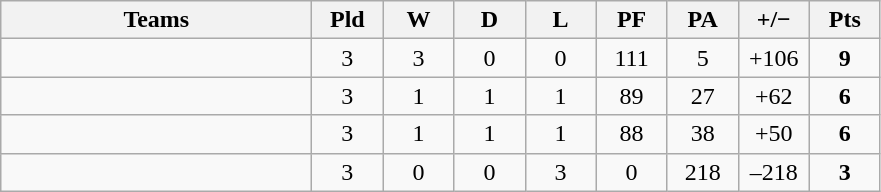<table class="wikitable" style="text-align:center;">
<tr>
<th width="200">Teams</th>
<th width="40">Pld</th>
<th width="40">W</th>
<th width="40">D</th>
<th width="40">L</th>
<th width="40">PF</th>
<th width="40">PA</th>
<th width="40">+/−</th>
<th width="40">Pts</th>
</tr>
<tr>
<td align=left></td>
<td>3</td>
<td>3</td>
<td>0</td>
<td>0</td>
<td>111</td>
<td>5</td>
<td>+106</td>
<td><strong>9</strong></td>
</tr>
<tr>
<td align=left></td>
<td>3</td>
<td>1</td>
<td>1</td>
<td>1</td>
<td>89</td>
<td>27</td>
<td>+62</td>
<td><strong>6</strong></td>
</tr>
<tr>
<td align=left></td>
<td>3</td>
<td>1</td>
<td>1</td>
<td>1</td>
<td>88</td>
<td>38</td>
<td>+50</td>
<td><strong>6</strong></td>
</tr>
<tr>
<td align=left></td>
<td>3</td>
<td>0</td>
<td>0</td>
<td>3</td>
<td>0</td>
<td>218</td>
<td>–218</td>
<td><strong>3</strong></td>
</tr>
</table>
